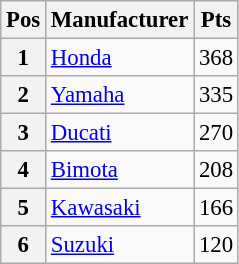<table class="wikitable" style="font-size: 95%">
<tr>
<th>Pos</th>
<th>Manufacturer</th>
<th>Pts</th>
</tr>
<tr>
<th>1</th>
<td> <a href='#'>Honda</a></td>
<td>368</td>
</tr>
<tr>
<th>2</th>
<td> <a href='#'>Yamaha</a></td>
<td>335</td>
</tr>
<tr>
<th>3</th>
<td> <a href='#'>Ducati</a></td>
<td>270</td>
</tr>
<tr>
<th>4</th>
<td> <a href='#'>Bimota</a></td>
<td>208</td>
</tr>
<tr>
<th>5</th>
<td> <a href='#'>Kawasaki</a></td>
<td>166</td>
</tr>
<tr>
<th>6</th>
<td> <a href='#'>Suzuki</a></td>
<td>120</td>
</tr>
</table>
